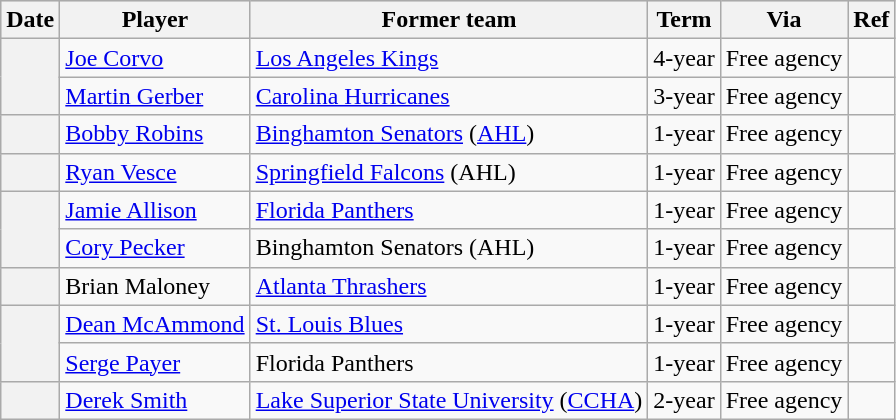<table class="wikitable plainrowheaders">
<tr style="background:#ddd; text-align:center;">
<th>Date</th>
<th>Player</th>
<th>Former team</th>
<th>Term</th>
<th>Via</th>
<th>Ref</th>
</tr>
<tr>
<th scope="row" rowspan=2></th>
<td><a href='#'>Joe Corvo</a></td>
<td><a href='#'>Los Angeles Kings</a></td>
<td>4-year</td>
<td>Free agency</td>
<td></td>
</tr>
<tr>
<td><a href='#'>Martin Gerber</a></td>
<td><a href='#'>Carolina Hurricanes</a></td>
<td>3-year</td>
<td>Free agency</td>
<td></td>
</tr>
<tr>
<th scope="row"></th>
<td><a href='#'>Bobby Robins</a></td>
<td><a href='#'>Binghamton Senators</a> (<a href='#'>AHL</a>)</td>
<td>1-year</td>
<td>Free agency</td>
<td></td>
</tr>
<tr>
<th scope="row"></th>
<td><a href='#'>Ryan Vesce</a></td>
<td><a href='#'>Springfield Falcons</a> (AHL)</td>
<td>1-year</td>
<td>Free agency</td>
<td></td>
</tr>
<tr>
<th scope="row" rowspan=2></th>
<td><a href='#'>Jamie Allison</a></td>
<td><a href='#'>Florida Panthers</a></td>
<td>1-year</td>
<td>Free agency</td>
<td></td>
</tr>
<tr>
<td><a href='#'>Cory Pecker</a></td>
<td>Binghamton Senators (AHL)</td>
<td>1-year</td>
<td>Free agency</td>
<td></td>
</tr>
<tr>
<th scope="row"></th>
<td>Brian Maloney</td>
<td><a href='#'>Atlanta Thrashers</a></td>
<td>1-year</td>
<td>Free agency</td>
<td></td>
</tr>
<tr>
<th scope="row" rowspan=2></th>
<td><a href='#'>Dean McAmmond</a></td>
<td><a href='#'>St. Louis Blues</a></td>
<td>1-year</td>
<td>Free agency</td>
<td></td>
</tr>
<tr>
<td><a href='#'>Serge Payer</a></td>
<td>Florida Panthers</td>
<td>1-year</td>
<td>Free agency</td>
<td></td>
</tr>
<tr>
<th scope="row"></th>
<td><a href='#'>Derek Smith</a></td>
<td><a href='#'>Lake Superior State University</a> (<a href='#'>CCHA</a>)</td>
<td>2-year</td>
<td>Free agency</td>
<td></td>
</tr>
</table>
